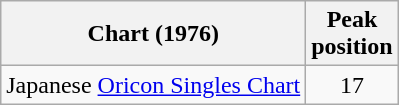<table class="wikitable">
<tr>
<th>Chart (1976)</th>
<th>Peak<br>position</th>
</tr>
<tr>
<td>Japanese <a href='#'>Oricon Singles Chart</a></td>
<td align="center">17</td>
</tr>
</table>
